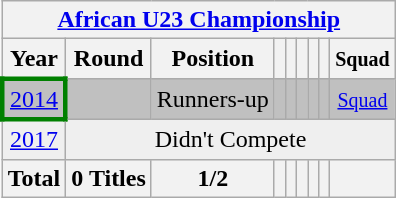<table class="wikitable" style="text-align: center;">
<tr>
<th colspan=9><a href='#'>African U23 Championship</a></th>
</tr>
<tr>
<th>Year</th>
<th>Round</th>
<th>Position</th>
<th></th>
<th></th>
<th></th>
<th></th>
<th></th>
<th><small>Squad</small></th>
</tr>
<tr bgcolor=silver>
<td style="border:3px solid green"> <a href='#'>2014</a></td>
<td></td>
<td>Runners-up</td>
<td></td>
<td></td>
<td></td>
<td></td>
<td></td>
<td><small><a href='#'>Squad</a></small></td>
</tr>
<tr bgcolor="efefef">
<td> <a href='#'>2017</a></td>
<td colspan="8">Didn't Compete</td>
</tr>
<tr bgcolor=>
<th>Total</th>
<th>0 Titles</th>
<th>1/2</th>
<th></th>
<th></th>
<th></th>
<th></th>
<th></th>
<th></th>
</tr>
</table>
